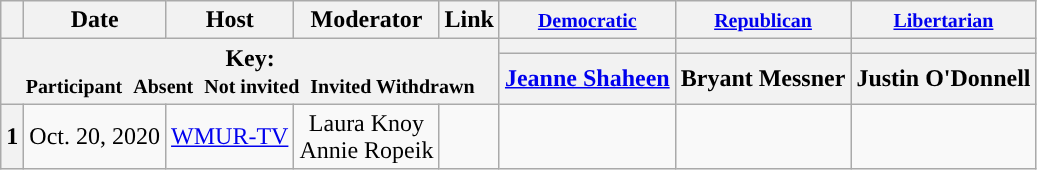<table class="wikitable" style="text-align:center;">
<tr>
<th scope="col"></th>
<th scope="col">Date</th>
<th scope="col">Host</th>
<th scope="col">Moderator</th>
<th scope="col">Link</th>
<th scope="col"><small><a href='#'>Democratic</a></small></th>
<th scope="col"><small><a href='#'>Republican</a></small></th>
<th scope="col"><small><a href='#'>Libertarian</a></small></th>
</tr>
<tr>
<th colspan="5" rowspan="2">Key:<br> <small>Participant </small>  <small>Absent </small>  <small>Not invited </small>  <small>Invited  Withdrawn</small></th>
<th scope="col" style="background:"></th>
<th scope="col" style="background:"></th>
<th scope="col" style="background:"></th>
</tr>
<tr>
<th scope="col"><a href='#'>Jeanne Shaheen</a></th>
<th scope="col">Bryant Messner</th>
<th scope="col">Justin O'Donnell</th>
</tr>
<tr>
<th>1</th>
<td style="white-space:nowrap;">Oct. 20, 2020</td>
<td style="white-space:nowrap;"><a href='#'>WMUR-TV</a></td>
<td style="white-space:nowrap;">Laura Knoy<br>Annie Ropeik</td>
<td style="white-space:nowrap;"></td>
<td></td>
<td></td>
<td></td>
</tr>
</table>
